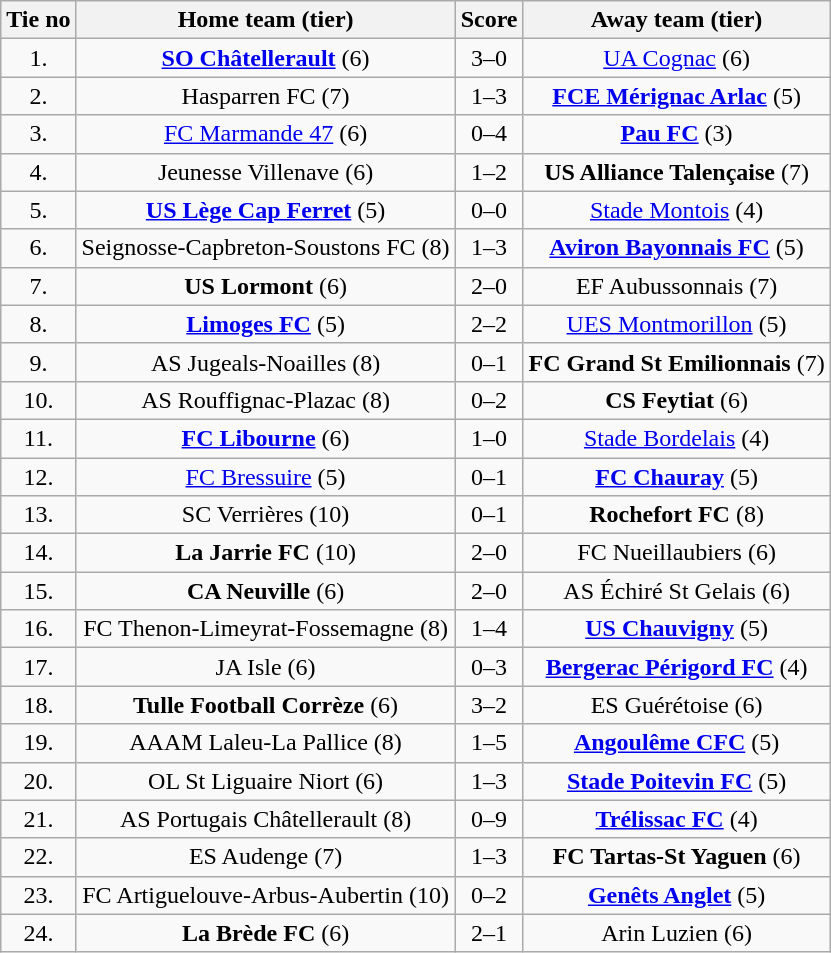<table class="wikitable" style="text-align: center">
<tr>
<th>Tie no</th>
<th>Home team (tier)</th>
<th>Score</th>
<th>Away team (tier)</th>
</tr>
<tr>
<td>1.</td>
<td><strong><a href='#'>SO Châtellerault</a></strong> (6)</td>
<td>3–0</td>
<td><a href='#'>UA Cognac</a> (6)</td>
</tr>
<tr>
<td>2.</td>
<td>Hasparren FC (7)</td>
<td>1–3</td>
<td><strong><a href='#'>FCE Mérignac Arlac</a></strong> (5)</td>
</tr>
<tr>
<td>3.</td>
<td><a href='#'>FC Marmande 47</a> (6)</td>
<td>0–4</td>
<td><strong><a href='#'>Pau FC</a></strong> (3)</td>
</tr>
<tr>
<td>4.</td>
<td>Jeunesse Villenave (6)</td>
<td>1–2</td>
<td><strong>US Alliance Talençaise</strong> (7)</td>
</tr>
<tr>
<td>5.</td>
<td><strong><a href='#'>US Lège Cap Ferret</a></strong> (5)</td>
<td>0–0 </td>
<td><a href='#'>Stade Montois</a> (4)</td>
</tr>
<tr>
<td>6.</td>
<td>Seignosse-Capbreton-Soustons FC (8)</td>
<td>1–3</td>
<td><strong><a href='#'>Aviron Bayonnais FC</a></strong> (5)</td>
</tr>
<tr>
<td>7.</td>
<td><strong>US Lormont</strong> (6)</td>
<td>2–0</td>
<td>EF Aubussonnais (7)</td>
</tr>
<tr>
<td>8.</td>
<td><strong><a href='#'>Limoges FC</a></strong> (5)</td>
<td>2–2 </td>
<td><a href='#'>UES Montmorillon</a> (5)</td>
</tr>
<tr>
<td>9.</td>
<td>AS Jugeals-Noailles (8)</td>
<td>0–1</td>
<td><strong>FC Grand St Emilionnais</strong> (7)</td>
</tr>
<tr>
<td>10.</td>
<td>AS Rouffignac-Plazac (8)</td>
<td>0–2</td>
<td><strong>CS Feytiat</strong> (6)</td>
</tr>
<tr>
<td>11.</td>
<td><strong><a href='#'>FC Libourne</a></strong> (6)</td>
<td>1–0</td>
<td><a href='#'>Stade Bordelais</a> (4)</td>
</tr>
<tr>
<td>12.</td>
<td><a href='#'>FC Bressuire</a> (5)</td>
<td>0–1 </td>
<td><strong><a href='#'>FC Chauray</a></strong> (5)</td>
</tr>
<tr>
<td>13.</td>
<td>SC Verrières (10)</td>
<td>0–1</td>
<td><strong>Rochefort FC</strong> (8)</td>
</tr>
<tr>
<td>14.</td>
<td><strong>La Jarrie FC</strong> (10)</td>
<td>2–0</td>
<td>FC Nueillaubiers (6)</td>
</tr>
<tr>
<td>15.</td>
<td><strong>CA Neuville</strong> (6)</td>
<td>2–0</td>
<td>AS Échiré St Gelais (6)</td>
</tr>
<tr>
<td>16.</td>
<td>FC Thenon-Limeyrat-Fossemagne (8)</td>
<td>1–4</td>
<td><strong><a href='#'>US Chauvigny</a></strong> (5)</td>
</tr>
<tr>
<td>17.</td>
<td>JA Isle (6)</td>
<td>0–3</td>
<td><strong><a href='#'>Bergerac Périgord FC</a></strong> (4)</td>
</tr>
<tr>
<td>18.</td>
<td><strong>Tulle Football Corrèze</strong> (6)</td>
<td>3–2 </td>
<td>ES Guérétoise (6)</td>
</tr>
<tr>
<td>19.</td>
<td>AAAM Laleu-La Pallice (8)</td>
<td>1–5 </td>
<td><strong><a href='#'>Angoulême CFC</a></strong> (5)</td>
</tr>
<tr>
<td>20.</td>
<td>OL St Liguaire Niort (6)</td>
<td>1–3</td>
<td><strong><a href='#'>Stade Poitevin FC</a></strong> (5)</td>
</tr>
<tr>
<td>21.</td>
<td>AS Portugais Châtellerault (8)</td>
<td>0–9</td>
<td><strong><a href='#'>Trélissac FC</a></strong> (4)</td>
</tr>
<tr>
<td>22.</td>
<td>ES Audenge (7)</td>
<td>1–3 </td>
<td><strong>FC Tartas-St Yaguen</strong> (6)</td>
</tr>
<tr>
<td>23.</td>
<td>FC Artiguelouve-Arbus-Aubertin (10)</td>
<td>0–2</td>
<td><strong><a href='#'>Genêts Anglet</a></strong> (5)</td>
</tr>
<tr>
<td>24.</td>
<td><strong>La Brède FC</strong> (6)</td>
<td>2–1</td>
<td>Arin Luzien (6)</td>
</tr>
</table>
